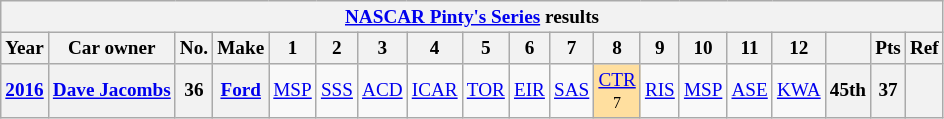<table class="wikitable" style="text-align:center; font-size:80%">
<tr>
<th colspan=19><a href='#'>NASCAR Pinty's Series</a> results</th>
</tr>
<tr>
<th>Year</th>
<th>Car owner</th>
<th>No.</th>
<th>Make</th>
<th>1</th>
<th>2</th>
<th>3</th>
<th>4</th>
<th>5</th>
<th>6</th>
<th>7</th>
<th>8</th>
<th>9</th>
<th>10</th>
<th>11</th>
<th>12</th>
<th></th>
<th>Pts</th>
<th>Ref</th>
</tr>
<tr>
<th><a href='#'>2016</a></th>
<th><a href='#'>Dave Jacombs</a></th>
<th>36</th>
<th><a href='#'>Ford</a></th>
<td><a href='#'>MSP</a></td>
<td><a href='#'>SSS</a></td>
<td><a href='#'>ACD</a></td>
<td><a href='#'>ICAR</a></td>
<td><a href='#'>TOR</a></td>
<td><a href='#'>EIR</a></td>
<td><a href='#'>SAS</a></td>
<td style="background:#FFDF9F;"><a href='#'>CTR</a><br><small>7</small></td>
<td><a href='#'>RIS</a></td>
<td><a href='#'>MSP</a></td>
<td><a href='#'>ASE</a></td>
<td><a href='#'>KWA</a></td>
<th>45th</th>
<th>37</th>
<th></th>
</tr>
</table>
